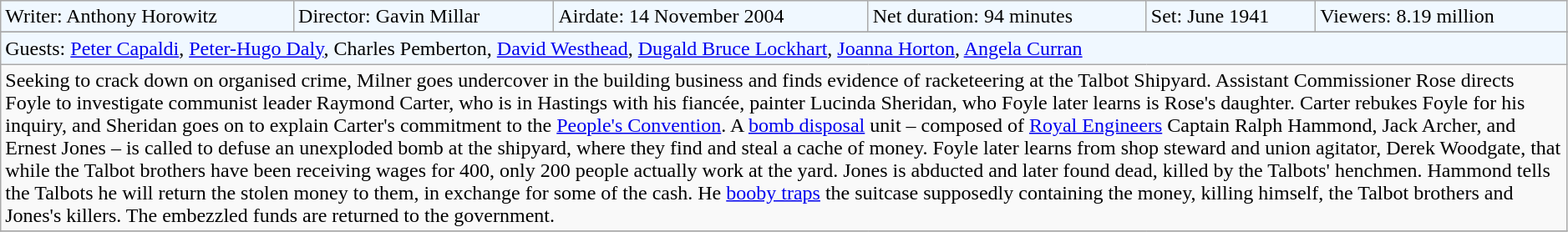<table class="wikitable" width=99%>
<tr style="background-color: #F0F8FF;" |>
<td>Writer: Anthony Horowitz</td>
<td>Director: Gavin Millar</td>
<td>Airdate: 14 November 2004</td>
<td>Net duration: 94 minutes</td>
<td>Set: June 1941</td>
<td>Viewers: 8.19 million</td>
</tr>
<tr>
</tr>
<tr style="background-color: #F0F8FF;" |>
<td colspan="6">Guests: <a href='#'>Peter Capaldi</a>, <a href='#'>Peter-Hugo Daly</a>, Charles Pemberton, <a href='#'>David Westhead</a>, <a href='#'>Dugald Bruce Lockhart</a>, <a href='#'>Joanna Horton</a>, <a href='#'>Angela Curran</a></td>
</tr>
<tr>
<td colspan="6">Seeking to crack down on organised crime, Milner goes undercover in the building business and finds evidence of racketeering at the Talbot Shipyard. Assistant Commissioner Rose directs Foyle to investigate communist leader Raymond Carter, who is in Hastings with his fiancée, painter Lucinda Sheridan, who Foyle later learns is Rose's daughter. Carter rebukes Foyle for his inquiry, and Sheridan goes on to explain Carter's commitment to the <a href='#'>People's Convention</a>. A <a href='#'>bomb disposal</a> unit – composed of <a href='#'>Royal Engineers</a> Captain Ralph Hammond, Jack Archer, and Ernest Jones – is called to defuse an unexploded bomb at the shipyard, where they find and steal a cache of money. Foyle later learns from shop steward and union agitator, Derek Woodgate, that while the Talbot brothers have been receiving wages for 400, only 200 people actually work at the yard. Jones is abducted and later found dead, killed by the Talbots' henchmen. Hammond tells the Talbots he will return the stolen money to them, in exchange for some of the cash. He <a href='#'>booby traps</a> the suitcase supposedly containing the money, killing himself, the Talbot brothers and Jones's killers. The embezzled funds are returned to the government.</td>
</tr>
<tr>
</tr>
</table>
